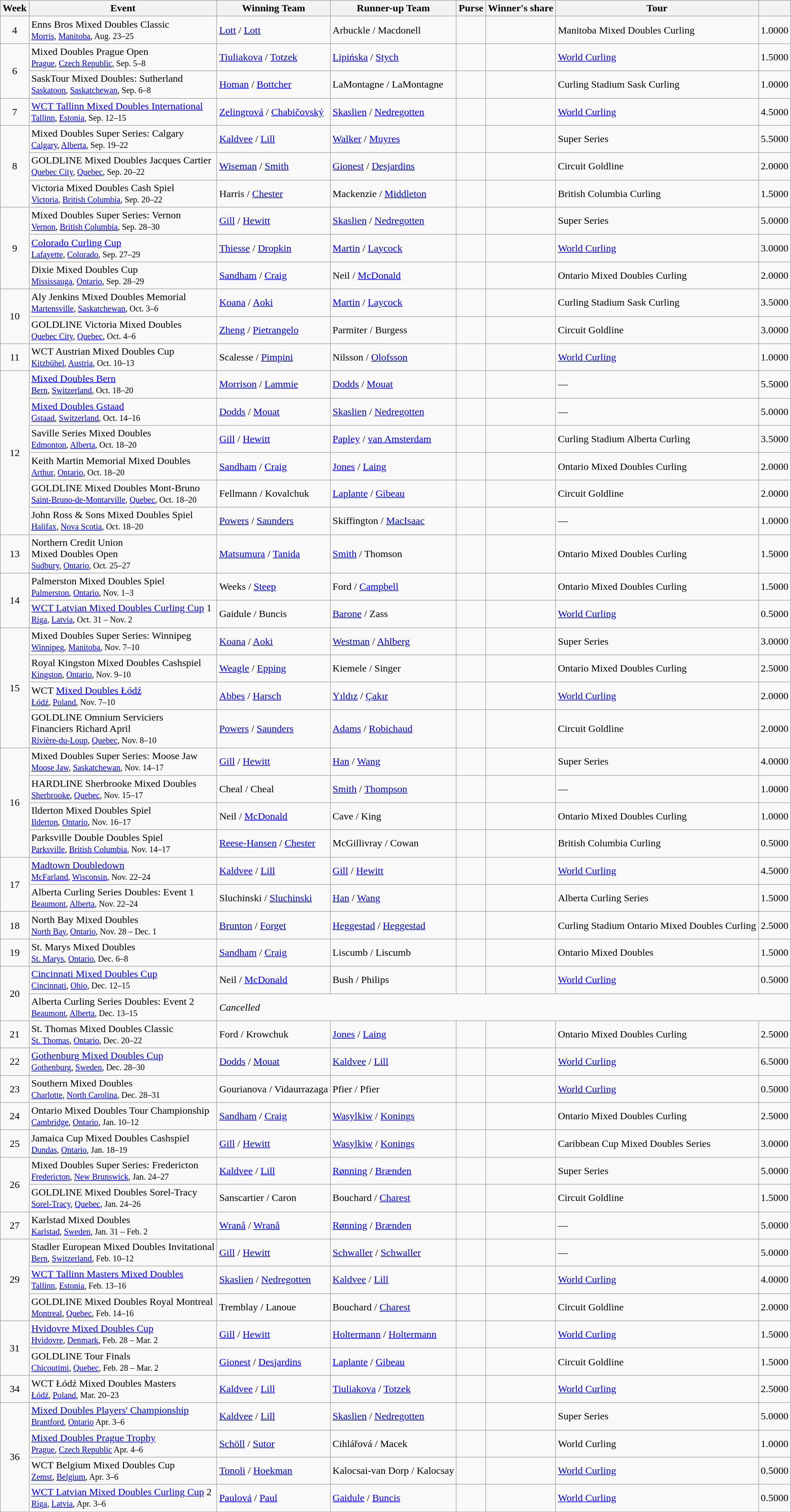<table class="wikitable sortable" style="margin-right:0;"  é>
<tr>
<th scope="col">Week</th>
<th scope="col">Event</th>
<th scope="col">Winning Team</th>
<th scope="col">Runner-up Team</th>
<th scope="col">Purse</th>
<th scope="col">Winner's share</th>
<th scope="col">Tour</th>
<th scope="col"></th>
</tr>
<tr>
<td align=center>4</td>
<td>Enns Bros Mixed Doubles Classic <br> <small><a href='#'>Morris</a>, <a href='#'>Manitoba</a>, Aug. 23–25</small></td>
<td> <a href='#'>Lott</a> / <a href='#'>Lott</a></td>
<td> Arbuckle / Macdonell</td>
<td></td>
<td></td>
<td>Manitoba Mixed Doubles Curling</td>
<td>1.0000</td>
</tr>
<tr>
<td align=center rowspan=2>6</td>
<td>Mixed Doubles Prague Open <br> <small><a href='#'>Prague</a>, <a href='#'>Czech Republic</a>, Sep. 5–8</small></td>
<td> <a href='#'>Tiuliakova</a> / <a href='#'>Totzek</a></td>
<td> <a href='#'>Lipińska</a> / <a href='#'>Stych</a></td>
<td></td>
<td></td>
<td><a href='#'>World Curling</a></td>
<td>1.5000</td>
</tr>
<tr>
<td>SaskTour Mixed Doubles: Sutherland <br> <small><a href='#'>Saskatoon</a>, <a href='#'>Saskatchewan</a>, Sep. 6–8</small></td>
<td> <a href='#'>Homan</a> / <a href='#'>Bottcher</a></td>
<td> LaMontagne / LaMontagne</td>
<td></td>
<td></td>
<td>Curling Stadium Sask Curling</td>
<td>1.0000</td>
</tr>
<tr>
<td align=center>7</td>
<td><a href='#'>WCT Tallinn Mixed Doubles International</a> <br> <small><a href='#'>Tallinn</a>, <a href='#'>Estonia</a>, Sep. 12–15</small></td>
<td> <a href='#'>Zelingrová</a> / <a href='#'>Chabičovský</a></td>
<td> <a href='#'>Skaslien</a> / <a href='#'>Nedregotten</a></td>
<td></td>
<td></td>
<td><a href='#'>World Curling</a></td>
<td>4.5000</td>
</tr>
<tr>
<td align=center rowspan=3>8</td>
<td>Mixed Doubles Super Series: Calgary <br> <small><a href='#'>Calgary</a>, <a href='#'>Alberta</a>, Sep. 19–22</small></td>
<td> <a href='#'>Kaldvee</a> / <a href='#'>Lill</a></td>
<td> <a href='#'>Walker</a> /  <a href='#'>Muyres</a></td>
<td></td>
<td></td>
<td>Super Series</td>
<td>5.5000</td>
</tr>
<tr>
<td>GOLDLINE Mixed Doubles Jacques Cartier <br> <small><a href='#'>Quebec City</a>, <a href='#'>Quebec</a>, Sep. 20–22</small></td>
<td> <a href='#'>Wiseman</a> / <a href='#'>Smith</a></td>
<td> <a href='#'>Gionest</a> / <a href='#'>Desjardins</a></td>
<td></td>
<td></td>
<td>Circuit Goldline</td>
<td>2.0000</td>
</tr>
<tr>
<td>Victoria Mixed Doubles Cash Spiel <br> <small><a href='#'>Victoria</a>, <a href='#'>British Columbia</a>, Sep. 20–22</small></td>
<td> Harris / <a href='#'>Chester</a></td>
<td> Mackenzie / <a href='#'>Middleton</a></td>
<td></td>
<td></td>
<td>British Columbia Curling</td>
<td>1.5000</td>
</tr>
<tr>
<td align=center rowspan=3>9</td>
<td>Mixed Doubles Super Series: Vernon <br> <small><a href='#'>Vernon</a>, <a href='#'>British Columbia</a>, Sep. 28–30</small></td>
<td> <a href='#'>Gill</a> / <a href='#'>Hewitt</a></td>
<td> <a href='#'>Skaslien</a> / <a href='#'>Nedregotten</a></td>
<td></td>
<td></td>
<td>Super Series</td>
<td>5.0000</td>
</tr>
<tr>
<td><a href='#'>Colorado Curling Cup</a> <br> <small><a href='#'>Lafayette</a>, <a href='#'>Colorado</a>, Sep. 27–29</small></td>
<td> <a href='#'>Thiesse</a> / <a href='#'>Dropkin</a></td>
<td> <a href='#'>Martin</a> / <a href='#'>Laycock</a></td>
<td></td>
<td></td>
<td><a href='#'>World Curling</a></td>
<td>3.0000</td>
</tr>
<tr>
<td>Dixie Mixed Doubles Cup <br> <small><a href='#'>Mississauga</a>, <a href='#'>Ontario</a>, Sep. 28–29</small></td>
<td> <a href='#'>Sandham</a> / <a href='#'>Craig</a></td>
<td> Neil / <a href='#'>McDonald</a></td>
<td></td>
<td></td>
<td>Ontario Mixed Doubles Curling</td>
<td>2.0000</td>
</tr>
<tr>
<td align=center rowspan=2>10</td>
<td>Aly Jenkins Mixed Doubles Memorial <br> <small><a href='#'>Martensville</a>, <a href='#'>Saskatchewan</a>, Oct. 3–6</small></td>
<td> <a href='#'>Koana</a> / <a href='#'>Aoki</a></td>
<td> <a href='#'>Martin</a> / <a href='#'>Laycock</a></td>
<td></td>
<td></td>
<td>Curling Stadium Sask Curling</td>
<td>3.5000</td>
</tr>
<tr>
<td>GOLDLINE Victoria Mixed Doubles <br> <small><a href='#'>Quebec City</a>, <a href='#'>Quebec</a>, Oct. 4–6</small></td>
<td> <a href='#'>Zheng</a> / <a href='#'>Pietrangelo</a></td>
<td> Parmiter / Burgess</td>
<td></td>
<td></td>
<td>Circuit Goldline</td>
<td>3.0000</td>
</tr>
<tr>
<td align=center>11</td>
<td>WCT Austrian Mixed Doubles Cup <br> <small><a href='#'>Kitzbühel</a>, <a href='#'>Austria</a>, Oct. 10–13</small></td>
<td> Scalesse / <a href='#'>Pimpini</a></td>
<td> Nilsson / <a href='#'>Olofsson</a></td>
<td></td>
<td></td>
<td><a href='#'>World Curling</a></td>
<td>1.0000</td>
</tr>
<tr>
<td align=center rowspan=6>12</td>
<td><a href='#'>Mixed Doubles Bern</a> <br> <small><a href='#'>Bern</a>, <a href='#'>Switzerland</a>, Oct. 18–20</small></td>
<td> <a href='#'>Morrison</a> / <a href='#'>Lammie</a></td>
<td> <a href='#'>Dodds</a> / <a href='#'>Mouat</a></td>
<td></td>
<td></td>
<td>—</td>
<td>5.5000</td>
</tr>
<tr>
<td><a href='#'>Mixed Doubles Gstaad</a> <br> <small><a href='#'>Gstaad</a>, <a href='#'>Switzerland</a>, Oct. 14–16</small></td>
<td> <a href='#'>Dodds</a> / <a href='#'>Mouat</a></td>
<td> <a href='#'>Skaslien</a> / <a href='#'>Nedregotten</a></td>
<td></td>
<td></td>
<td>—</td>
<td>5.0000</td>
</tr>
<tr>
<td>Saville Series Mixed Doubles <br> <small><a href='#'>Edmonton</a>, <a href='#'>Alberta</a>, Oct. 18–20</small></td>
<td> <a href='#'>Gill</a> / <a href='#'>Hewitt</a></td>
<td> <a href='#'>Papley</a> / <a href='#'>van Amsterdam</a></td>
<td></td>
<td></td>
<td>Curling Stadium Alberta Curling</td>
<td>3.5000</td>
</tr>
<tr>
<td>Keith Martin Memorial Mixed Doubles <br> <small><a href='#'>Arthur</a>, <a href='#'>Ontario</a>, Oct. 18–20</small></td>
<td> <a href='#'>Sandham</a> / <a href='#'>Craig</a></td>
<td> <a href='#'>Jones</a> / <a href='#'>Laing</a></td>
<td></td>
<td></td>
<td>Ontario Mixed Doubles Curling</td>
<td>2.0000</td>
</tr>
<tr>
<td>GOLDLINE Mixed Doubles Mont-Bruno <br> <small><a href='#'>Saint-Bruno-de-Montarville</a>, <a href='#'>Quebec</a>, Oct. 18–20</small></td>
<td> Fellmann / Kovalchuk</td>
<td> <a href='#'>Laplante</a> / <a href='#'>Gibeau</a></td>
<td></td>
<td></td>
<td>Circuit Goldline</td>
<td>2.0000</td>
</tr>
<tr>
<td>John Ross & Sons Mixed Doubles Spiel <br> <small><a href='#'>Halifax</a>, <a href='#'>Nova Scotia</a>, Oct. 18–20</small></td>
<td> <a href='#'>Powers</a> / <a href='#'>Saunders</a></td>
<td> Skiffington / <a href='#'>MacIsaac</a></td>
<td></td>
<td></td>
<td>—</td>
<td>1.0000</td>
</tr>
<tr>
<td align=center>13</td>
<td>Northern Credit Union <br> Mixed Doubles Open <br> <small><a href='#'>Sudbury</a>, <a href='#'>Ontario</a>, Oct. 25–27</small></td>
<td> <a href='#'>Matsumura</a> / <a href='#'>Tanida</a></td>
<td> <a href='#'>Smith</a> / Thomson</td>
<td></td>
<td></td>
<td>Ontario Mixed Doubles Curling</td>
<td>1.5000</td>
</tr>
<tr>
<td align=center rowspan=2>14</td>
<td>Palmerston Mixed Doubles Spiel <br> <small><a href='#'>Palmerston</a>, <a href='#'>Ontario</a>, Nov. 1–3</small></td>
<td> Weeks / <a href='#'>Steep</a></td>
<td> Ford / <a href='#'>Campbell</a></td>
<td></td>
<td></td>
<td>Ontario Mixed Doubles Curling</td>
<td>1.5000</td>
</tr>
<tr>
<td><a href='#'>WCT Latvian Mixed Doubles Curling Cup</a> 1 <br> <small><a href='#'>Riga</a>, <a href='#'>Latvia</a>, Oct. 31 – Nov. 2</small></td>
<td> Gaidule / Buncis</td>
<td> <a href='#'>Barone</a> / Zass</td>
<td></td>
<td></td>
<td><a href='#'>World Curling</a></td>
<td>0.5000</td>
</tr>
<tr>
<td align=center rowspan=4>15</td>
<td>Mixed Doubles Super Series: Winnipeg <br> <small><a href='#'>Winnipeg</a>, <a href='#'>Manitoba</a>, Nov. 7–10</small></td>
<td> <a href='#'>Koana</a> / <a href='#'>Aoki</a></td>
<td> <a href='#'>Westman</a> / <a href='#'>Ahlberg</a></td>
<td></td>
<td></td>
<td>Super Series</td>
<td>3.0000</td>
</tr>
<tr>
<td>Royal Kingston Mixed Doubles Cashspiel <br> <small><a href='#'>Kingston</a>, <a href='#'>Ontario</a>, Nov. 9–10</small></td>
<td> <a href='#'>Weagle</a> / <a href='#'>Epping</a></td>
<td> Kiemele / Singer</td>
<td></td>
<td></td>
<td>Ontario Mixed Doubles Curling</td>
<td>2.5000</td>
</tr>
<tr>
<td>WCT <a href='#'>Mixed Doubles Łódź</a> <br> <small><a href='#'>Łódź</a>, <a href='#'>Poland</a>, Nov. 7–10</small></td>
<td> <a href='#'>Abbes</a> / <a href='#'>Harsch</a></td>
<td> <a href='#'>Yıldız</a> / <a href='#'>Çakır</a></td>
<td></td>
<td></td>
<td><a href='#'>World Curling</a></td>
<td>2.0000</td>
</tr>
<tr>
<td>GOLDLINE Omnium Serviciers <br> Financiers Richard April <br> <small><a href='#'>Rivière-du-Loup</a>, <a href='#'>Quebec</a>, Nov. 8–10</small></td>
<td> <a href='#'>Powers</a> / <a href='#'>Saunders</a></td>
<td> <a href='#'>Adams</a> / <a href='#'>Robichaud</a></td>
<td></td>
<td></td>
<td>Circuit Goldline</td>
<td>2.0000</td>
</tr>
<tr>
<td align=center rowspan=4>16</td>
<td>Mixed Doubles Super Series: Moose Jaw <br> <small><a href='#'>Moose Jaw</a>, <a href='#'>Saskatchewan</a>, Nov. 14–17</small></td>
<td> <a href='#'>Gill</a> / <a href='#'>Hewitt</a></td>
<td> <a href='#'>Han</a> / <a href='#'>Wang</a></td>
<td></td>
<td></td>
<td>Super Series</td>
<td>4.0000</td>
</tr>
<tr>
<td>HARDLINE Sherbrooke Mixed Doubles <br> <small><a href='#'>Sherbrooke</a>, <a href='#'>Quebec</a>, Nov. 15–17</small></td>
<td> Cheal / Cheal</td>
<td> <a href='#'>Smith</a> / <a href='#'>Thompson</a></td>
<td></td>
<td></td>
<td>—</td>
<td>1.0000</td>
</tr>
<tr>
<td>Ilderton Mixed Doubles Spiel <br> <small><a href='#'>Ilderton</a>, <a href='#'>Ontario</a>, Nov. 16–17</small></td>
<td> Neil / <a href='#'>McDonald</a></td>
<td> Cave / King</td>
<td></td>
<td></td>
<td>Ontario Mixed Doubles Curling</td>
<td>1.0000</td>
</tr>
<tr>
<td>Parksville Double Doubles Spiel <br> <small><a href='#'>Parksville</a>, <a href='#'>British Columbia</a>, Nov. 14–17</small></td>
<td> <a href='#'>Reese-Hansen</a> / <a href='#'>Chester</a></td>
<td> McGillivray / Cowan</td>
<td></td>
<td></td>
<td>British Columbia Curling</td>
<td>0.5000</td>
</tr>
<tr>
<td align=center rowspan=2>17</td>
<td><a href='#'>Madtown Doubledown</a> <br> <small><a href='#'>McFarland</a>, <a href='#'>Wisconsin</a>, Nov. 22–24</small></td>
<td> <a href='#'>Kaldvee</a> / <a href='#'>Lill</a></td>
<td> <a href='#'>Gill</a> / <a href='#'>Hewitt</a></td>
<td></td>
<td></td>
<td><a href='#'>World Curling</a></td>
<td>4.5000</td>
</tr>
<tr>
<td>Alberta Curling Series Doubles: Event 1 <br> <small><a href='#'>Beaumont</a>, <a href='#'>Alberta</a>, Nov. 22–24</small></td>
<td> Sluchinski / <a href='#'>Sluchinski</a></td>
<td> <a href='#'>Han</a> / <a href='#'>Wang</a></td>
<td></td>
<td></td>
<td>Alberta Curling Series</td>
<td>1.5000</td>
</tr>
<tr>
<td align=center>18</td>
<td>North Bay Mixed Doubles <br> <small><a href='#'>North Bay</a>, <a href='#'>Ontario</a>, Nov. 28 – Dec. 1</small></td>
<td> <a href='#'>Brunton</a> / <a href='#'>Forget</a></td>
<td> <a href='#'>Heggestad</a> / <a href='#'>Heggestad</a></td>
<td></td>
<td></td>
<td>Curling Stadium Ontario Mixed Doubles Curling</td>
<td>2.5000</td>
</tr>
<tr>
<td align=center>19</td>
<td>St. Marys Mixed Doubles <br> <small><a href='#'>St. Marys</a>, <a href='#'>Ontario</a>, Dec. 6–8</small></td>
<td> <a href='#'>Sandham</a> / <a href='#'>Craig</a></td>
<td> Liscumb / Liscumb</td>
<td></td>
<td></td>
<td>Ontario Mixed Doubles</td>
<td>1.5000</td>
</tr>
<tr>
<td align=center rowspan=2>20</td>
<td><a href='#'>Cincinnati Mixed Doubles Cup</a> <br> <small><a href='#'>Cincinnati</a>, <a href='#'>Ohio</a>, Dec. 12–15</small></td>
<td> Neil / <a href='#'>McDonald</a></td>
<td> Bush / Philips</td>
<td></td>
<td></td>
<td><a href='#'>World Curling</a></td>
<td>0.5000</td>
</tr>
<tr>
<td>Alberta Curling Series Doubles: Event 2 <br> <small><a href='#'>Beaumont</a>, <a href='#'>Alberta</a>, Dec. 13–15</small></td>
<td colspan="6"><em>Cancelled</em></td>
</tr>
<tr>
<td align=center>21</td>
<td>St. Thomas Mixed Doubles Classic <br> <small><a href='#'>St. Thomas</a>, <a href='#'>Ontario</a>, Dec. 20–22</small></td>
<td> Ford / Krowchuk</td>
<td> <a href='#'>Jones</a> / <a href='#'>Laing</a></td>
<td></td>
<td></td>
<td>Ontario Mixed Doubles Curling</td>
<td>2.5000</td>
</tr>
<tr>
<td align=center>22</td>
<td><a href='#'>Gothenburg Mixed Doubles Cup</a> <br> <small><a href='#'>Gothenburg</a>, <a href='#'>Sweden</a>, Dec. 28–30</small></td>
<td> <a href='#'>Dodds</a> / <a href='#'>Mouat</a></td>
<td> <a href='#'>Kaldvee</a> / <a href='#'>Lill</a></td>
<td></td>
<td></td>
<td><a href='#'>World Curling</a></td>
<td>6.5000</td>
</tr>
<tr>
<td align=center>23</td>
<td>Southern Mixed Doubles <br> <small><a href='#'>Charlotte</a>, <a href='#'>North Carolina</a>, Dec. 28–31</small></td>
<td> Gourianova / Vidaurrazaga</td>
<td> Pfier / Pfier</td>
<td></td>
<td></td>
<td><a href='#'>World Curling</a></td>
<td>0.5000</td>
</tr>
<tr>
<td align=center>24</td>
<td>Ontario Mixed Doubles Tour Championship <br> <small><a href='#'>Cambridge</a>, <a href='#'>Ontario</a>, Jan. 10–12</small></td>
<td> <a href='#'>Sandham</a> / <a href='#'>Craig</a></td>
<td> <a href='#'>Wasylkiw</a> / <a href='#'>Konings</a></td>
<td></td>
<td></td>
<td>Ontario Mixed Doubles Curling</td>
<td>2.5000</td>
</tr>
<tr>
<td align=center>25</td>
<td>Jamaica Cup Mixed Doubles Cashspiel <br> <small><a href='#'>Dundas</a>, <a href='#'>Ontario</a>, Jan. 18–19</small></td>
<td> <a href='#'>Gill</a> / <a href='#'>Hewitt</a></td>
<td> <a href='#'>Wasylkiw</a> / <a href='#'>Konings</a></td>
<td></td>
<td></td>
<td>Caribbean Cup Mixed Doubles Series</td>
<td>3.0000</td>
</tr>
<tr>
<td align=center rowspan=2>26</td>
<td>Mixed Doubles Super Series: Fredericton <br> <small><a href='#'>Fredericton</a>, <a href='#'>New Brunswick</a>, Jan. 24–27</small></td>
<td> <a href='#'>Kaldvee</a> / <a href='#'>Lill</a></td>
<td> <a href='#'>Rønning</a> / <a href='#'>Brænden</a></td>
<td></td>
<td></td>
<td>Super Series</td>
<td>5.0000</td>
</tr>
<tr>
<td>GOLDLINE Mixed Doubles Sorel-Tracy <br> <small><a href='#'>Sorel-Tracy</a>, <a href='#'>Quebec</a>, Jan. 24–26</small></td>
<td> Sanscartier / Caron</td>
<td> Bouchard / <a href='#'>Charest</a></td>
<td></td>
<td></td>
<td>Circuit Goldline</td>
<td>1.5000</td>
</tr>
<tr>
<td align=center>27</td>
<td>Karlstad Mixed Doubles <br> <small><a href='#'>Karlstad</a>, <a href='#'>Sweden</a>, Jan. 31 – Feb. 2</small></td>
<td> <a href='#'>Wranå</a> / <a href='#'>Wranå</a></td>
<td> <a href='#'>Rønning</a> / <a href='#'>Brænden</a></td>
<td></td>
<td></td>
<td>—</td>
<td>5.0000</td>
</tr>
<tr>
<td align=center rowspan=3>29</td>
<td>Stadler European Mixed Doubles Invitational <br> <small><a href='#'>Bern</a>, <a href='#'>Switzerland</a>, Feb. 10–12</small></td>
<td> <a href='#'>Gill</a> / <a href='#'>Hewitt</a></td>
<td> <a href='#'>Schwaller</a> / <a href='#'>Schwaller</a></td>
<td></td>
<td></td>
<td>—</td>
<td>5.0000</td>
</tr>
<tr>
<td><a href='#'>WCT Tallinn Masters Mixed Doubles</a> <br> <small><a href='#'>Tallinn</a>, <a href='#'>Estonia</a>, Feb. 13–16</small></td>
<td> <a href='#'>Skaslien</a> / <a href='#'>Nedregotten</a></td>
<td> <a href='#'>Kaldvee</a> / <a href='#'>Lill</a></td>
<td></td>
<td></td>
<td><a href='#'>World Curling</a></td>
<td>4.0000</td>
</tr>
<tr>
<td>GOLDLINE Mixed Doubles Royal Montreal <br> <small><a href='#'>Montreal</a>, <a href='#'>Quebec</a>, Feb. 14–16</small></td>
<td> Tremblay / Lanoue</td>
<td> Bouchard / <a href='#'>Charest</a></td>
<td></td>
<td></td>
<td>Circuit Goldline</td>
<td>2.0000</td>
</tr>
<tr>
<td align=center rowspan=2>31</td>
<td><a href='#'>Hvidovre Mixed Doubles Cup</a><br> <small><a href='#'>Hvidovre</a>, <a href='#'>Denmark</a>, Feb. 28 – Mar. 2</small></td>
<td> <a href='#'>Gill</a> / <a href='#'>Hewitt</a></td>
<td> <a href='#'>Holtermann</a> / <a href='#'>Holtermann</a></td>
<td></td>
<td></td>
<td><a href='#'>World Curling</a></td>
<td>1.5000</td>
</tr>
<tr>
<td>GOLDLINE Tour Finals <br> <small><a href='#'>Chicoutimi</a>, <a href='#'>Quebec</a>, Feb. 28 – Mar. 2</small></td>
<td> <a href='#'>Gionest</a> / <a href='#'>Desjardins</a></td>
<td> <a href='#'>Laplante</a> / <a href='#'>Gibeau</a></td>
<td></td>
<td></td>
<td>Circuit Goldline</td>
<td>1.5000</td>
</tr>
<tr>
<td align=center>34</td>
<td>WCT Łódź Mixed Doubles Masters <br> <small><a href='#'>Łódź</a>, <a href='#'>Poland</a>, Mar. 20–23</small></td>
<td> <a href='#'>Kaldvee</a> / <a href='#'>Lill</a></td>
<td> <a href='#'>Tiuliakova</a> / <a href='#'>Totzek</a></td>
<td></td>
<td></td>
<td><a href='#'>World Curling</a></td>
<td>2.5000</td>
</tr>
<tr>
<td align=center rowspan=4>36</td>
<td><a href='#'>Mixed Doubles Players' Championship</a> <br> <small><a href='#'>Brantford</a>, <a href='#'>Ontario</a> Apr. 3–6</small></td>
<td> <a href='#'>Kaldvee</a> / <a href='#'>Lill</a></td>
<td> <a href='#'>Skaslien</a> / <a href='#'>Nedregotten</a></td>
<td></td>
<td></td>
<td>Super Series</td>
<td>5.0000</td>
</tr>
<tr>
<td><a href='#'>Mixed Doubles Prague Trophy</a> <br> <small><a href='#'>Prague</a>, <a href='#'>Czech Republic</a> Apr. 4–6</small></td>
<td> <a href='#'>Schöll</a> / <a href='#'>Sutor</a></td>
<td> Cihlářová / Macek</td>
<td></td>
<td></td>
<td>World Curling</td>
<td>1.0000</td>
</tr>
<tr>
<td>WCT Belgium Mixed Doubles Cup <br> <small><a href='#'>Zemst</a>, <a href='#'>Belgium</a>, Apr. 3–6</small></td>
<td> <a href='#'>Tonoli</a> / <a href='#'>Hoekman</a></td>
<td> Kalocsai-van Dorp / Kalocsay</td>
<td></td>
<td></td>
<td><a href='#'>World Curling</a></td>
<td>0.5000</td>
</tr>
<tr>
<td><a href='#'>WCT Latvian Mixed Doubles Curling Cup</a> 2 <br> <small><a href='#'>Riga</a>, <a href='#'>Latvia</a>, Apr. 3–6</small></td>
<td> <a href='#'>Paulová</a> / <a href='#'>Paul</a></td>
<td> <a href='#'>Gaidule</a> / <a href='#'>Buncis</a></td>
<td></td>
<td></td>
<td><a href='#'>World Curling</a></td>
<td>0.5000</td>
</tr>
</table>
